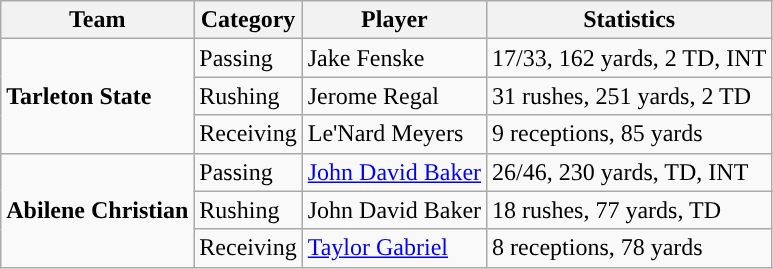<table class="wikitable" style="float: left;">
<tr>
<th>Team</th>
<th>Category</th>
<th>Player</th>
<th>Statistics</th>
</tr>
<tr>
<td rowspan=3><strong>Tarleton State</strong></td>
<td>Passing</td>
<td>Jake Fenske</td>
<td>17/33, 162 yards, 2 TD, INT</td>
</tr>
<tr>
<td>Rushing</td>
<td>Jerome Regal</td>
<td>31 rushes, 251 yards, 2 TD</td>
</tr>
<tr>
<td>Receiving</td>
<td>Le'Nard Meyers</td>
<td>9 receptions, 85 yards</td>
</tr>
<tr>
<td rowspan=3><strong>Abilene Christian</strong></td>
<td>Passing</td>
<td><a href='#'>John David Baker</a></td>
<td>26/46, 230 yards, TD, INT</td>
</tr>
<tr>
<td>Rushing</td>
<td>John David Baker</td>
<td>18 rushes, 77 yards, TD</td>
</tr>
<tr>
<td>Receiving</td>
<td><a href='#'>Taylor Gabriel</a></td>
<td>8 receptions, 78 yards</td>
</tr>
</table>
